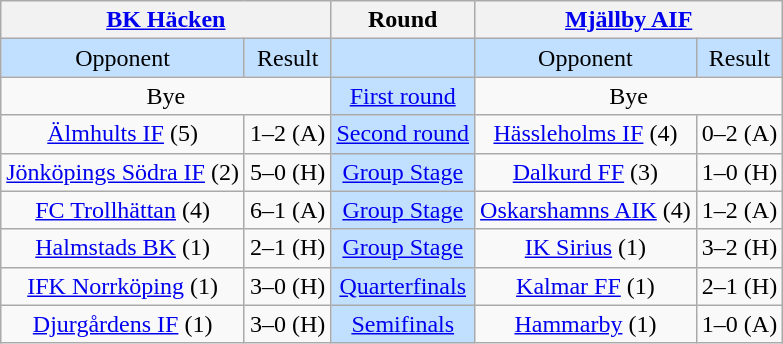<table class="wikitable" style="text-align: center;">
<tr>
<th colspan=2><a href='#'>BK Häcken</a></th>
<th>Round</th>
<th colspan=2><a href='#'>Mjällby AIF</a></th>
</tr>
<tr style="background:#c1e0ff;">
<td>Opponent</td>
<td>Result</td>
<td></td>
<td>Opponent</td>
<td>Result</td>
</tr>
<tr>
<td colspan="2" align="center">Bye</td>
<td style="background:#c1e0ff;"><a href='#'>First round</a></td>
<td colspan="2" align="center">Bye</td>
</tr>
<tr>
<td align="center"><a href='#'>Älmhults IF</a> (5)</td>
<td align="center">1–2 (A)</td>
<td style="background:#c1e0ff;"><a href='#'>Second round</a></td>
<td align="center"><a href='#'>Hässleholms IF</a> (4)</td>
<td align="center">0–2 (A)</td>
</tr>
<tr>
<td align="center"><a href='#'>Jönköpings Södra IF</a> (2)</td>
<td align="center">5–0 (H)</td>
<td style="background:#c1e0ff;"><a href='#'>Group Stage</a></td>
<td align="center"><a href='#'>Dalkurd FF</a> (3)</td>
<td align="center">1–0 (H)</td>
</tr>
<tr>
<td align="center"><a href='#'>FC Trollhättan</a> (4)</td>
<td align="center">6–1 (A)</td>
<td style="background:#c1e0ff;"><a href='#'>Group Stage</a></td>
<td align="center"><a href='#'>Oskarshamns AIK</a> (4)</td>
<td align="center">1–2 (A)</td>
</tr>
<tr>
<td align="center"><a href='#'>Halmstads BK</a> (1)</td>
<td align="center">2–1 (H)</td>
<td style="background:#c1e0ff;"><a href='#'>Group Stage</a></td>
<td align="center"><a href='#'>IK Sirius</a> (1)</td>
<td align="center">3–2 (H)</td>
</tr>
<tr>
<td align="center"><a href='#'>IFK Norrköping</a> (1)</td>
<td align="center">3–0 (H)</td>
<td style="background:#c1e0ff;"><a href='#'>Quarterfinals</a></td>
<td align="center"><a href='#'>Kalmar FF</a> (1)</td>
<td align="center">2–1 (H) </td>
</tr>
<tr>
<td align="center"><a href='#'>Djurgårdens IF</a> (1)</td>
<td align="center">3–0 (H)</td>
<td style="background:#c1e0ff;"><a href='#'>Semifinals</a></td>
<td align="center"><a href='#'>Hammarby</a> (1)</td>
<td align="center">1–0 (A)</td>
</tr>
</table>
